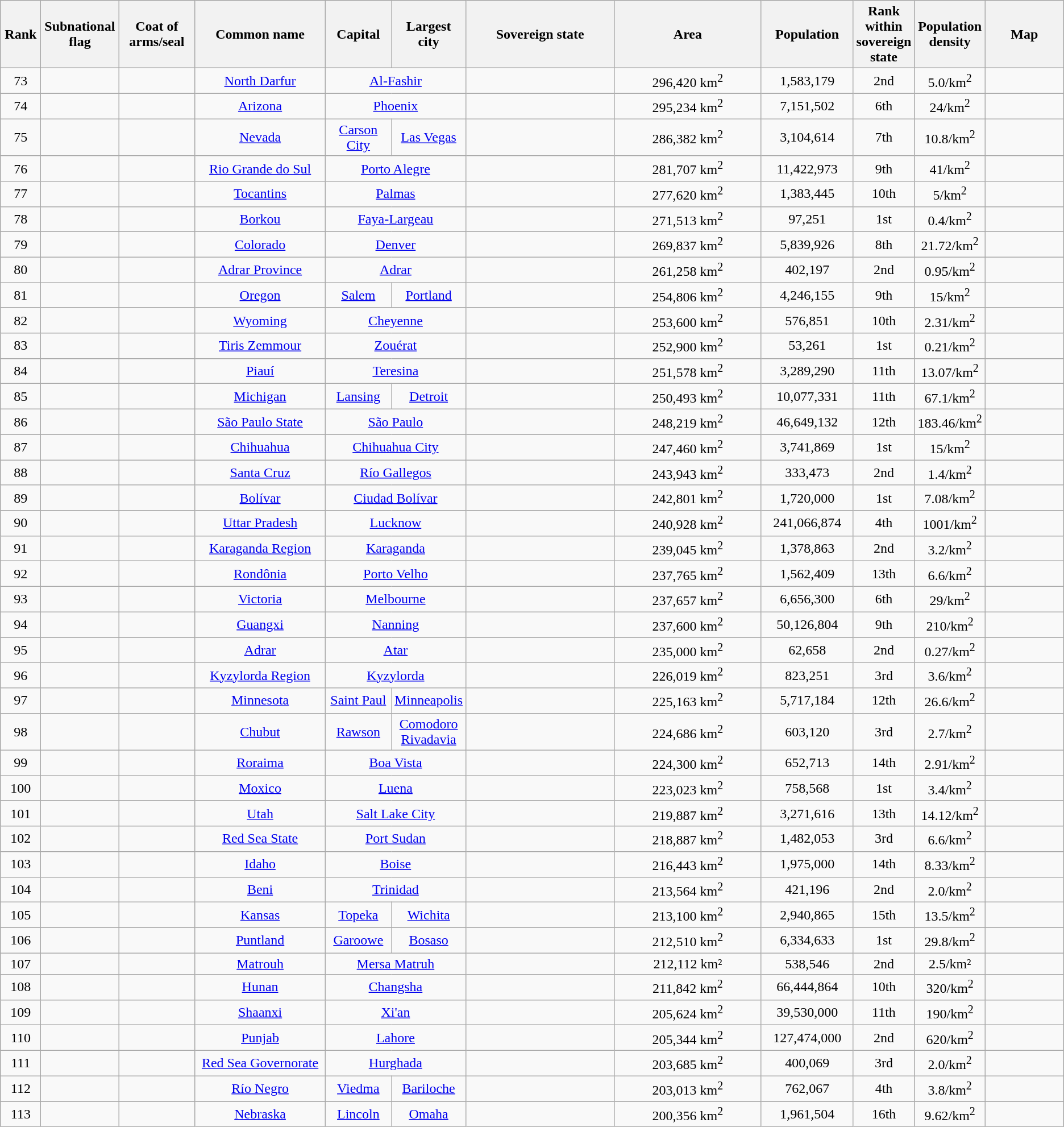<table class="sortable wikitable" style="text-align:center">
<tr>
<th width=3.83%>Rank</th>
<th width=7.33%>Subnational flag</th>
<th width=7.33%>Coat of arms/seal</th>
<th width=12.83%>Common name</th>
<th width=6.33%>Capital</th>
<th width=6.33%>Largest city</th>
<th width=14.83%>Sovereign state</th>
<th width=14.83%>Area</th>
<th width=8.83%>Population</th>
<th width=3.83%>Rank within sovereign state</th>
<th width=5.33%>Population density</th>
<th width=7.83%>Map</th>
</tr>
<tr>
<td>73</td>
<td></td>
<td></td>
<td><a href='#'>North Darfur</a></td>
<td colspan="2"><a href='#'>Al-Fashir</a></td>
<td></td>
<td>296,420 km<sup>2</sup></td>
<td>1,583,179</td>
<td>2nd</td>
<td>5.0/km<sup>2</sup></td>
<td></td>
</tr>
<tr>
<td>74</td>
<td></td>
<td></td>
<td><a href='#'>Arizona</a></td>
<td colspan="2"><a href='#'>Phoenix</a></td>
<td></td>
<td>295,234 km<sup>2</sup></td>
<td>7,151,502</td>
<td>6th</td>
<td>24/km<sup>2</sup></td>
<td></td>
</tr>
<tr>
<td>75</td>
<td></td>
<td></td>
<td><a href='#'>Nevada</a></td>
<td><a href='#'>Carson City</a></td>
<td><a href='#'>Las Vegas</a></td>
<td></td>
<td>286,382 km<sup>2</sup></td>
<td>3,104,614</td>
<td>7th</td>
<td>10.8/km<sup>2</sup></td>
<td></td>
</tr>
<tr>
<td>76</td>
<td></td>
<td></td>
<td><a href='#'>Rio Grande do Sul</a></td>
<td colspan="2"><a href='#'>Porto Alegre</a></td>
<td></td>
<td>281,707 km<sup>2</sup></td>
<td>11,422,973</td>
<td>9th</td>
<td>41/km<sup>2</sup></td>
<td></td>
</tr>
<tr>
<td>77</td>
<td></td>
<td></td>
<td><a href='#'>Tocantins</a></td>
<td colspan="2"><a href='#'>Palmas</a></td>
<td></td>
<td>277,620 km<sup>2</sup></td>
<td>1,383,445</td>
<td>10th</td>
<td>5/km<sup>2</sup></td>
<td></td>
</tr>
<tr>
<td>78</td>
<td></td>
<td></td>
<td><a href='#'>Borkou</a></td>
<td colspan="2"><a href='#'>Faya-Largeau</a></td>
<td></td>
<td>271,513 km<sup>2</sup></td>
<td>97,251</td>
<td>1st</td>
<td>0.4/km<sup>2</sup></td>
<td></td>
</tr>
<tr>
<td>79</td>
<td></td>
<td></td>
<td><a href='#'>Colorado</a></td>
<td colspan="2"><a href='#'>Denver</a></td>
<td></td>
<td>269,837 km<sup>2</sup></td>
<td>5,839,926</td>
<td>8th</td>
<td>21.72/km<sup>2</sup></td>
<td></td>
</tr>
<tr>
<td>80</td>
<td></td>
<td></td>
<td><a href='#'>Adrar Province</a></td>
<td colspan="2"><a href='#'>Adrar</a></td>
<td></td>
<td>261,258 km<sup>2</sup></td>
<td>402,197</td>
<td>2nd</td>
<td>0.95/km<sup>2</sup></td>
<td></td>
</tr>
<tr>
<td>81</td>
<td></td>
<td></td>
<td><a href='#'>Oregon</a></td>
<td><a href='#'>Salem</a></td>
<td><a href='#'>Portland</a></td>
<td></td>
<td>254,806 km<sup>2</sup></td>
<td>4,246,155</td>
<td>9th</td>
<td>15/km<sup>2</sup></td>
<td></td>
</tr>
<tr>
<td>82</td>
<td></td>
<td></td>
<td><a href='#'>Wyoming</a></td>
<td colspan="2"><a href='#'>Cheyenne</a></td>
<td></td>
<td>253,600 km<sup>2</sup></td>
<td>576,851</td>
<td>10th</td>
<td>2.31/km<sup>2</sup></td>
<td></td>
</tr>
<tr>
<td>83</td>
<td></td>
<td></td>
<td><a href='#'>Tiris Zemmour</a></td>
<td colspan="2"><a href='#'>Zouérat</a></td>
<td></td>
<td>252,900 km<sup>2</sup></td>
<td>53,261</td>
<td>1st</td>
<td>0.21/km<sup>2</sup></td>
<td></td>
</tr>
<tr>
<td>84</td>
<td></td>
<td></td>
<td><a href='#'>Piauí</a></td>
<td colspan="2"><a href='#'>Teresina</a></td>
<td></td>
<td>251,578 km<sup>2</sup></td>
<td>3,289,290</td>
<td>11th</td>
<td>13.07/km<sup>2</sup></td>
<td></td>
</tr>
<tr>
<td>85</td>
<td></td>
<td></td>
<td><a href='#'>Michigan</a></td>
<td><a href='#'>Lansing</a></td>
<td><a href='#'>Detroit</a></td>
<td></td>
<td>250,493 km<sup>2</sup></td>
<td>10,077,331</td>
<td>11th</td>
<td>67.1/km<sup>2</sup></td>
<td></td>
</tr>
<tr>
<td>86</td>
<td></td>
<td></td>
<td><a href='#'>São Paulo State</a></td>
<td colspan="2"><a href='#'>São Paulo</a></td>
<td></td>
<td>248,219 km<sup>2</sup></td>
<td>46,649,132</td>
<td>12th</td>
<td>183.46/km<sup>2</sup></td>
<td></td>
</tr>
<tr>
<td>87</td>
<td></td>
<td></td>
<td><a href='#'>Chihuahua</a></td>
<td colspan="2"><a href='#'>Chihuahua City</a></td>
<td></td>
<td>247,460 km<sup>2</sup></td>
<td>3,741,869</td>
<td>1st</td>
<td>15/km<sup>2</sup></td>
<td></td>
</tr>
<tr>
<td>88</td>
<td></td>
<td></td>
<td><a href='#'>Santa Cruz</a></td>
<td colspan="2"><a href='#'>Río Gallegos</a></td>
<td></td>
<td>243,943 km<sup>2</sup></td>
<td>333,473</td>
<td>2nd</td>
<td>1.4/km<sup>2</sup></td>
<td></td>
</tr>
<tr>
<td>89</td>
<td></td>
<td></td>
<td><a href='#'>Bolívar</a></td>
<td colspan="2"><a href='#'>Ciudad Bolívar</a></td>
<td></td>
<td>242,801 km<sup>2</sup></td>
<td>1,720,000</td>
<td>1st</td>
<td>7.08/km<sup>2</sup></td>
<td></td>
</tr>
<tr>
<td>90</td>
<td></td>
<td></td>
<td><a href='#'>Uttar Pradesh</a></td>
<td colspan="2"><a href='#'>Lucknow</a></td>
<td></td>
<td>240,928 km<sup>2</sup></td>
<td>241,066,874</td>
<td>4th</td>
<td>1001/km<sup>2</sup></td>
<td></td>
</tr>
<tr>
<td>91</td>
<td></td>
<td></td>
<td><a href='#'>Karaganda Region</a></td>
<td colspan="2"><a href='#'>Karaganda</a></td>
<td></td>
<td>239,045 km<sup>2</sup></td>
<td>1,378,863</td>
<td>2nd</td>
<td>3.2/km<sup>2</sup></td>
<td></td>
</tr>
<tr>
<td>92</td>
<td></td>
<td></td>
<td><a href='#'>Rondônia</a></td>
<td colspan="2"><a href='#'>Porto Velho</a></td>
<td></td>
<td>237,765 km<sup>2</sup></td>
<td>1,562,409</td>
<td>13th</td>
<td>6.6/km<sup>2</sup></td>
<td></td>
</tr>
<tr>
<td>93</td>
<td></td>
<td></td>
<td><a href='#'>Victoria</a></td>
<td colspan="2"><a href='#'>Melbourne</a></td>
<td></td>
<td>237,657 km<sup>2</sup></td>
<td>6,656,300</td>
<td>6th</td>
<td>29/km<sup>2</sup></td>
<td></td>
</tr>
<tr>
<td>94</td>
<td></td>
<td></td>
<td><a href='#'>Guangxi</a></td>
<td colspan="2"><a href='#'>Nanning</a></td>
<td></td>
<td>237,600 km<sup>2</sup></td>
<td>50,126,804</td>
<td>9th</td>
<td>210/km<sup>2</sup></td>
<td></td>
</tr>
<tr>
<td>95</td>
<td></td>
<td></td>
<td><a href='#'>Adrar</a></td>
<td colspan="2"><a href='#'>Atar</a></td>
<td></td>
<td>235,000 km<sup>2</sup></td>
<td>62,658</td>
<td>2nd</td>
<td>0.27/km<sup>2</sup></td>
<td></td>
</tr>
<tr>
<td>96</td>
<td></td>
<td></td>
<td><a href='#'>Kyzylorda Region</a></td>
<td colspan="2"><a href='#'>Kyzylorda</a></td>
<td></td>
<td>226,019 km<sup>2</sup></td>
<td>823,251</td>
<td>3rd</td>
<td>3.6/km<sup>2</sup></td>
<td></td>
</tr>
<tr>
<td>97</td>
<td></td>
<td></td>
<td><a href='#'>Minnesota</a></td>
<td><a href='#'>Saint Paul</a></td>
<td><a href='#'>Minneapolis</a></td>
<td></td>
<td>225,163 km<sup>2</sup></td>
<td>5,717,184</td>
<td>12th</td>
<td>26.6/km<sup>2</sup></td>
<td></td>
</tr>
<tr>
<td>98</td>
<td></td>
<td></td>
<td><a href='#'>Chubut</a></td>
<td><a href='#'>Rawson</a></td>
<td><a href='#'>Comodoro Rivadavia</a></td>
<td></td>
<td>224,686 km<sup>2</sup></td>
<td>603,120</td>
<td>3rd</td>
<td>2.7/km<sup>2</sup></td>
<td></td>
</tr>
<tr>
<td>99</td>
<td></td>
<td></td>
<td><a href='#'>Roraima</a></td>
<td colspan="2"><a href='#'>Boa Vista</a></td>
<td></td>
<td>224,300 km<sup>2</sup></td>
<td>652,713</td>
<td>14th</td>
<td>2.91/km<sup>2</sup></td>
<td></td>
</tr>
<tr>
<td>100</td>
<td></td>
<td></td>
<td><a href='#'>Moxico</a></td>
<td colspan="2"><a href='#'>Luena</a></td>
<td></td>
<td>223,023 km<sup>2</sup></td>
<td>758,568</td>
<td>1st</td>
<td>3.4/km<sup>2</sup></td>
<td></td>
</tr>
<tr>
<td>101</td>
<td></td>
<td></td>
<td><a href='#'>Utah</a></td>
<td colspan="2"><a href='#'>Salt Lake City</a></td>
<td></td>
<td>219,887 km<sup>2</sup></td>
<td>3,271,616</td>
<td>13th</td>
<td>14.12/km<sup>2</sup></td>
<td></td>
</tr>
<tr>
<td>102</td>
<td></td>
<td></td>
<td><a href='#'>Red Sea State</a></td>
<td colspan="2"><a href='#'>Port Sudan</a></td>
<td></td>
<td>218,887 km<sup>2</sup></td>
<td>1,482,053</td>
<td>3rd</td>
<td>6.6/km<sup>2</sup></td>
<td></td>
</tr>
<tr>
<td>103</td>
<td></td>
<td></td>
<td><a href='#'>Idaho</a></td>
<td colspan="2"><a href='#'>Boise</a></td>
<td></td>
<td>216,443 km<sup>2</sup></td>
<td>1,975,000</td>
<td>14th</td>
<td>8.33/km<sup>2</sup></td>
<td></td>
</tr>
<tr>
<td>104</td>
<td></td>
<td></td>
<td><a href='#'>Beni</a></td>
<td colspan="2"><a href='#'>Trinidad</a></td>
<td></td>
<td>213,564 km<sup>2</sup></td>
<td>421,196</td>
<td>2nd</td>
<td>2.0/km<sup>2</sup></td>
<td></td>
</tr>
<tr>
<td>105</td>
<td></td>
<td></td>
<td><a href='#'>Kansas</a></td>
<td><a href='#'>Topeka</a></td>
<td><a href='#'>Wichita</a></td>
<td></td>
<td>213,100 km<sup>2</sup></td>
<td>2,940,865</td>
<td>15th</td>
<td>13.5/km<sup>2</sup></td>
<td></td>
</tr>
<tr>
<td>106</td>
<td></td>
<td></td>
<td><a href='#'>Puntland</a></td>
<td><a href='#'>Garoowe</a></td>
<td><a href='#'>Bosaso</a></td>
<td></td>
<td>212,510 km<sup>2</sup></td>
<td>6,334,633</td>
<td>1st</td>
<td>29.8/km<sup>2</sup></td>
<td></td>
</tr>
<tr>
<td>107</td>
<td></td>
<td></td>
<td><a href='#'>Matrouh</a></td>
<td colspan="2"><a href='#'>Mersa Matruh</a></td>
<td></td>
<td>212,112 km²</td>
<td>538,546</td>
<td>2nd</td>
<td>2.5/km²</td>
<td></td>
</tr>
<tr>
<td>108</td>
<td></td>
<td></td>
<td><a href='#'>Hunan</a></td>
<td colspan="2"><a href='#'>Changsha</a></td>
<td></td>
<td>211,842 km<sup>2</sup></td>
<td>66,444,864</td>
<td>10th</td>
<td>320/km<sup>2</sup></td>
<td></td>
</tr>
<tr>
<td>109</td>
<td></td>
<td></td>
<td><a href='#'>Shaanxi</a></td>
<td colspan="2"><a href='#'>Xi'an</a></td>
<td></td>
<td>205,624 km<sup>2</sup></td>
<td>39,530,000</td>
<td>11th</td>
<td>190/km<sup>2</sup></td>
<td></td>
</tr>
<tr>
<td>110</td>
<td></td>
<td></td>
<td><a href='#'>Punjab</a></td>
<td colspan="2"><a href='#'>Lahore</a></td>
<td></td>
<td>205,344 km<sup>2</sup></td>
<td>127,474,000</td>
<td>2nd</td>
<td>620/km<sup>2</sup></td>
<td></td>
</tr>
<tr>
<td>111</td>
<td></td>
<td></td>
<td><a href='#'>Red Sea Governorate</a></td>
<td colspan="2"><a href='#'>Hurghada</a></td>
<td></td>
<td>203,685 km<sup>2</sup></td>
<td>400,069</td>
<td>3rd</td>
<td>2.0/km<sup>2</sup></td>
<td></td>
</tr>
<tr>
<td>112</td>
<td></td>
<td></td>
<td><a href='#'>Río Negro</a></td>
<td><a href='#'>Viedma</a></td>
<td><a href='#'>Bariloche</a></td>
<td></td>
<td>203,013 km<sup>2</sup></td>
<td>762,067</td>
<td>4th</td>
<td>3.8/km<sup>2</sup></td>
<td></td>
</tr>
<tr>
<td>113</td>
<td></td>
<td></td>
<td><a href='#'>Nebraska</a></td>
<td><a href='#'>Lincoln</a></td>
<td><a href='#'>Omaha</a></td>
<td></td>
<td>200,356 km<sup>2</sup></td>
<td>1,961,504</td>
<td>16th</td>
<td>9.62/km<sup>2</sup></td>
<td></td>
</tr>
</table>
